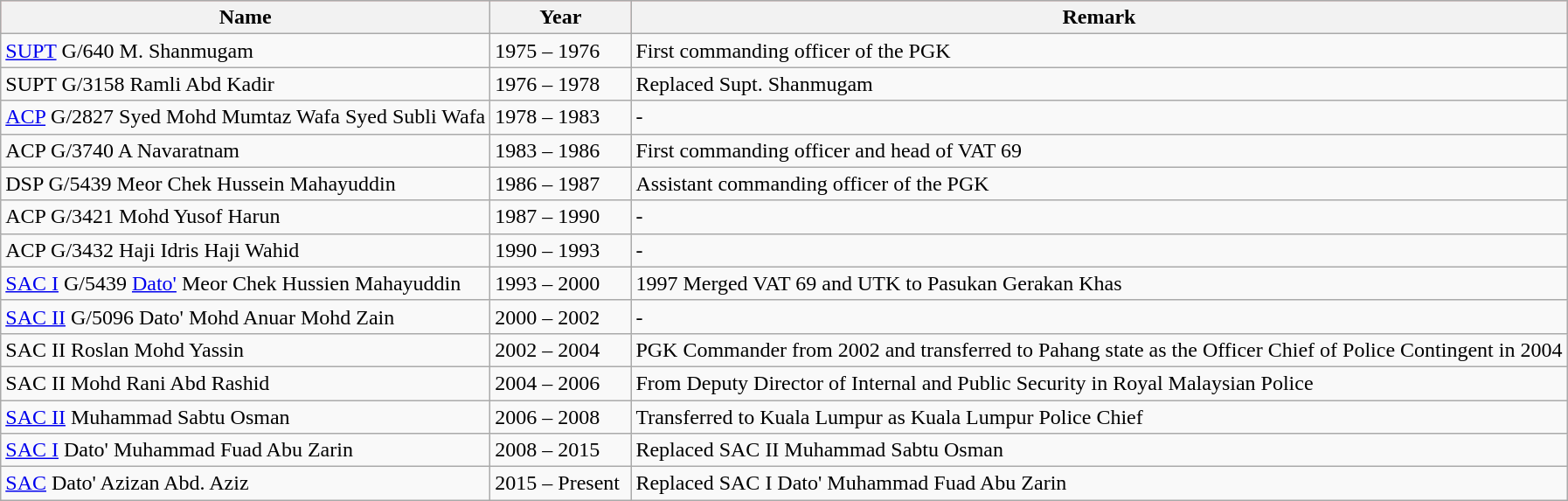<table class="wikitable">
<tr style="background-color: #f99; color: black;">
<th>Name</th>
<th style="width: 100px;">Year</th>
<th>Remark</th>
</tr>
<tr>
<td><a href='#'>SUPT</a> G/640 M. Shanmugam</td>
<td>1975 – 1976</td>
<td>First commanding officer of the PGK</td>
</tr>
<tr>
<td>SUPT G/3158 Ramli Abd Kadir</td>
<td>1976 – 1978</td>
<td>Replaced Supt. Shanmugam</td>
</tr>
<tr>
<td><a href='#'>ACP</a> G/2827 Syed Mohd Mumtaz Wafa Syed Subli Wafa</td>
<td>1978 – 1983</td>
<td>-</td>
</tr>
<tr>
<td>ACP G/3740 A Navaratnam</td>
<td>1983 – 1986</td>
<td>First commanding officer and head of VAT 69</td>
</tr>
<tr>
<td>DSP G/5439 Meor Chek Hussein Mahayuddin</td>
<td>1986 – 1987</td>
<td>Assistant commanding officer of the PGK</td>
</tr>
<tr>
<td>ACP G/3421 Mohd Yusof Harun</td>
<td>1987 – 1990</td>
<td>-</td>
</tr>
<tr>
<td>ACP G/3432 Haji Idris Haji Wahid</td>
<td>1990 – 1993</td>
<td>-</td>
</tr>
<tr>
<td><a href='#'>SAC I</a> G/5439 <a href='#'>Dato'</a> Meor Chek Hussien Mahayuddin</td>
<td>1993 – 2000</td>
<td>1997 Merged VAT 69 and UTK to Pasukan Gerakan Khas</td>
</tr>
<tr>
<td><a href='#'>SAC II</a> G/5096 Dato' Mohd Anuar Mohd Zain</td>
<td>2000 – 2002</td>
<td>-</td>
</tr>
<tr>
<td>SAC II Roslan Mohd Yassin</td>
<td>2002 – 2004</td>
<td>PGK Commander from 2002 and transferred to Pahang state as the Officer Chief of Police Contingent in 2004</td>
</tr>
<tr>
<td>SAC II Mohd Rani Abd Rashid</td>
<td>2004 – 2006</td>
<td>From Deputy Director of Internal and Public Security in Royal Malaysian Police</td>
</tr>
<tr>
<td><a href='#'>SAC II</a> Muhammad Sabtu Osman</td>
<td>2006 – 2008</td>
<td>Transferred to Kuala Lumpur as Kuala Lumpur Police Chief</td>
</tr>
<tr>
<td><a href='#'>SAC I</a> Dato' Muhammad Fuad Abu Zarin</td>
<td>2008 – 2015</td>
<td>Replaced SAC II Muhammad Sabtu Osman</td>
</tr>
<tr>
<td><a href='#'>SAC</a> Dato' Azizan Abd. Aziz</td>
<td>2015 – Present</td>
<td>Replaced SAC I Dato' Muhammad Fuad Abu Zarin</td>
</tr>
</table>
